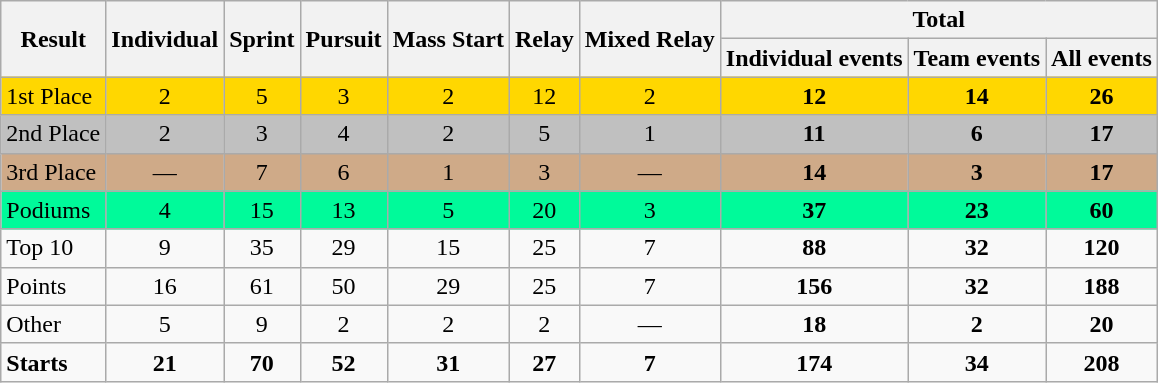<table class="wikitable" style="text-align: center;">
<tr>
<th rowspan="2">Result</th>
<th rowspan="2">Individual</th>
<th rowspan="2">Sprint</th>
<th rowspan="2">Pursuit</th>
<th rowspan="2">Mass Start</th>
<th rowspan="2">Relay</th>
<th rowspan="2">Mixed Relay</th>
<th colspan="3">Total</th>
</tr>
<tr>
<th>Individual events</th>
<th>Team events</th>
<th>All events</th>
</tr>
<tr style="background:gold;">
<td align=left>1st Place</td>
<td>2</td>
<td>5</td>
<td>3</td>
<td>2</td>
<td>12</td>
<td>2</td>
<td><strong>12</strong></td>
<td><strong>14</strong></td>
<td><strong>26</strong></td>
</tr>
<tr style="background:silver;">
<td align=left>2nd Place</td>
<td>2</td>
<td>3</td>
<td>4</td>
<td>2</td>
<td>5</td>
<td>1</td>
<td><strong>11</strong></td>
<td><strong>6</strong></td>
<td><strong>17</strong></td>
</tr>
<tr style="background:#cfaa88;">
<td align=left>3rd Place</td>
<td>—</td>
<td>7</td>
<td>6</td>
<td>1</td>
<td>3</td>
<td>—</td>
<td><strong>14</strong></td>
<td><strong>3</strong></td>
<td><strong>17</strong></td>
</tr>
<tr style="background:#00FA9A;">
<td align=left>Podiums</td>
<td>4</td>
<td>15</td>
<td>13</td>
<td>5</td>
<td>20</td>
<td>3</td>
<td><strong>37</strong></td>
<td><strong>23</strong></td>
<td><strong>60</strong></td>
</tr>
<tr>
<td align=left>Top 10</td>
<td>9</td>
<td>35</td>
<td>29</td>
<td>15</td>
<td>25</td>
<td>7</td>
<td><strong>88</strong></td>
<td><strong>32</strong></td>
<td><strong>120</strong></td>
</tr>
<tr>
<td align=left>Points</td>
<td>16</td>
<td>61</td>
<td>50</td>
<td>29</td>
<td>25</td>
<td>7</td>
<td><strong>156</strong></td>
<td><strong>32</strong></td>
<td><strong>188</strong></td>
</tr>
<tr>
<td align=left>Other</td>
<td>5</td>
<td>9</td>
<td>2</td>
<td>2</td>
<td>2</td>
<td>—</td>
<td><strong>18</strong></td>
<td><strong>2</strong></td>
<td><strong>20</strong></td>
</tr>
<tr>
<td align=left><strong>Starts</strong></td>
<td><strong>21</strong></td>
<td><strong>70</strong></td>
<td><strong>52</strong></td>
<td><strong>31</strong></td>
<td><strong>27</strong></td>
<td><strong>7</strong></td>
<td><strong>174</strong></td>
<td><strong>34</strong></td>
<td><strong>208</strong></td>
</tr>
</table>
